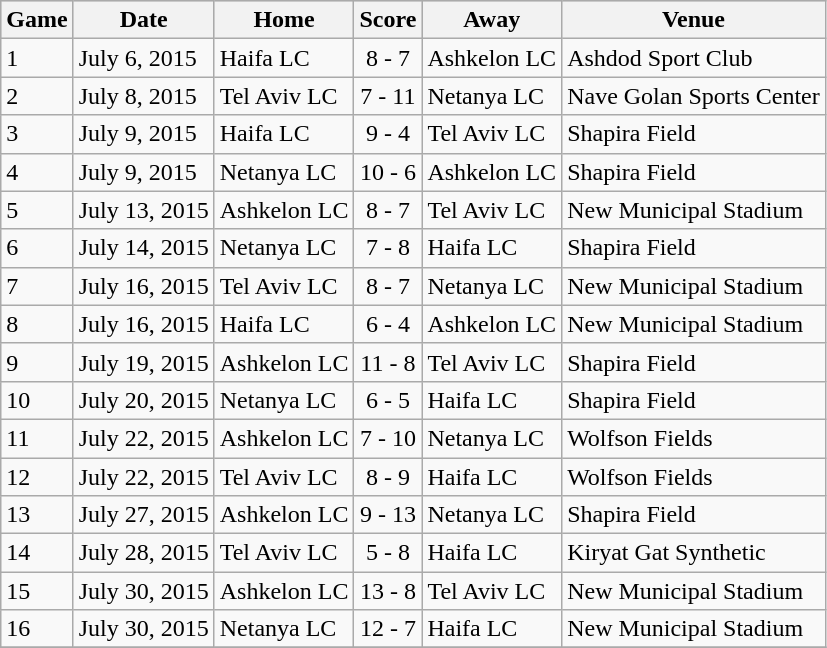<table class="wikitable">
<tr style="background:#cccccc;">
<th>Game</th>
<th>Date</th>
<th>Home</th>
<th>Score</th>
<th>Away</th>
<th>Venue</th>
</tr>
<tr>
<td>1</td>
<td>July 6, 2015</td>
<td>Haifa LC</td>
<td align=center>8 - 7</td>
<td>Ashkelon LC</td>
<td>Ashdod Sport Club</td>
</tr>
<tr>
<td>2</td>
<td>July 8, 2015</td>
<td>Tel Aviv LC</td>
<td align=center>7 - 11</td>
<td>Netanya LC</td>
<td>Nave Golan Sports Center</td>
</tr>
<tr>
<td>3</td>
<td>July 9, 2015</td>
<td>Haifa LC</td>
<td align=center>9 - 4</td>
<td>Tel Aviv LC</td>
<td>Shapira Field</td>
</tr>
<tr>
<td>4</td>
<td>July 9, 2015</td>
<td>Netanya LC</td>
<td align=center>10 - 6</td>
<td>Ashkelon LC</td>
<td>Shapira Field</td>
</tr>
<tr>
<td>5</td>
<td>July 13, 2015</td>
<td>Ashkelon LC</td>
<td align=center>8 - 7</td>
<td>Tel Aviv LC</td>
<td>New Municipal Stadium</td>
</tr>
<tr>
<td>6</td>
<td>July 14, 2015</td>
<td>Netanya LC</td>
<td align=center>7 - 8</td>
<td>Haifa LC</td>
<td>Shapira Field</td>
</tr>
<tr>
<td>7</td>
<td>July 16, 2015</td>
<td>Tel Aviv LC</td>
<td align=center>8 - 7</td>
<td>Netanya LC</td>
<td>New Municipal Stadium</td>
</tr>
<tr>
<td>8</td>
<td>July 16, 2015</td>
<td>Haifa LC</td>
<td align=center>6 - 4</td>
<td>Ashkelon LC</td>
<td>New Municipal Stadium</td>
</tr>
<tr>
<td>9</td>
<td>July 19, 2015</td>
<td>Ashkelon LC</td>
<td align=center>11 - 8</td>
<td>Tel Aviv LC</td>
<td>Shapira Field</td>
</tr>
<tr>
<td>10</td>
<td>July 20, 2015</td>
<td>Netanya LC</td>
<td align=center>6 - 5</td>
<td>Haifa LC</td>
<td>Shapira Field</td>
</tr>
<tr>
<td>11</td>
<td>July 22, 2015</td>
<td>Ashkelon LC</td>
<td align=center>7 - 10</td>
<td>Netanya LC</td>
<td>Wolfson Fields</td>
</tr>
<tr>
<td>12</td>
<td>July 22, 2015</td>
<td>Tel Aviv LC</td>
<td align=center>8 - 9</td>
<td>Haifa LC</td>
<td>Wolfson Fields</td>
</tr>
<tr>
<td>13</td>
<td>July 27, 2015</td>
<td>Ashkelon LC</td>
<td align=center>9 - 13</td>
<td>Netanya LC</td>
<td>Shapira Field</td>
</tr>
<tr>
<td>14</td>
<td>July 28, 2015</td>
<td>Tel Aviv LC</td>
<td align=center>5 - 8</td>
<td>Haifa LC</td>
<td>Kiryat Gat Synthetic</td>
</tr>
<tr>
<td>15</td>
<td>July 30, 2015</td>
<td>Ashkelon LC</td>
<td align=center>13 - 8</td>
<td>Tel Aviv LC</td>
<td>New Municipal Stadium</td>
</tr>
<tr>
<td>16</td>
<td>July 30, 2015</td>
<td>Netanya LC</td>
<td align=center>12 - 7</td>
<td>Haifa LC</td>
<td>New Municipal Stadium</td>
</tr>
<tr>
</tr>
</table>
